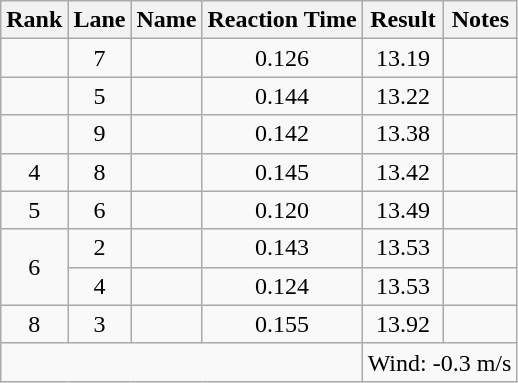<table class="wikitable sortable" style="text-align:center">
<tr>
<th>Rank</th>
<th>Lane</th>
<th>Name</th>
<th>Reaction Time</th>
<th>Result</th>
<th>Notes</th>
</tr>
<tr>
<td></td>
<td>7</td>
<td align="left"></td>
<td>0.126</td>
<td>13.19</td>
<td></td>
</tr>
<tr>
<td></td>
<td>5</td>
<td align="left"></td>
<td>0.144</td>
<td>13.22</td>
<td></td>
</tr>
<tr>
<td></td>
<td>9</td>
<td align="left"></td>
<td>0.142</td>
<td>13.38</td>
<td></td>
</tr>
<tr>
<td>4</td>
<td>8</td>
<td align="left"></td>
<td>0.145</td>
<td>13.42</td>
<td></td>
</tr>
<tr>
<td>5</td>
<td>6</td>
<td align="left"></td>
<td>0.120</td>
<td>13.49</td>
<td></td>
</tr>
<tr>
<td rowspan=2>6</td>
<td>2</td>
<td align="left"></td>
<td>0.143</td>
<td>13.53</td>
<td></td>
</tr>
<tr>
<td>4</td>
<td align="left"></td>
<td>0.124</td>
<td>13.53</td>
<td></td>
</tr>
<tr>
<td>8</td>
<td>3</td>
<td align="left"></td>
<td>0.155</td>
<td>13.92</td>
<td></td>
</tr>
<tr class="sortbottom">
<td colspan=4></td>
<td colspan="2" style="text-align:left;">Wind: -0.3 m/s</td>
</tr>
</table>
